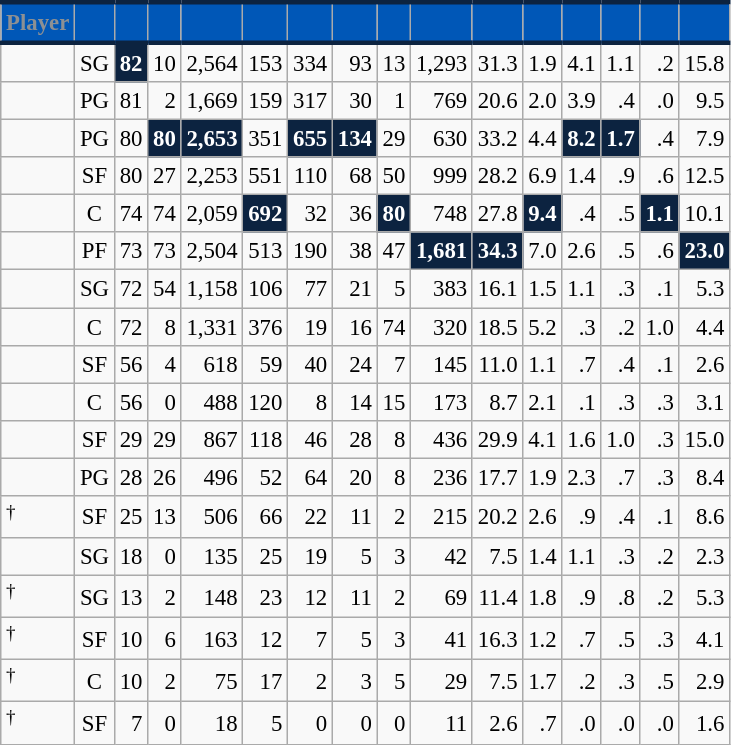<table class="wikitable sortable" style="font-size: 95%; text-align:right;">
<tr>
<th style="background:#0057B7; color:#8D9093; border-top:#0C2340 3px solid; border-bottom:#0C2340 3px solid;">Player</th>
<th style="background:#0057B7; color:#8D9093; border-top:#0C2340 3px solid; border-bottom:#0C2340 3px solid;"></th>
<th style="background:#0057B7; color:#8D9093; border-top:#0C2340 3px solid; border-bottom:#0C2340 3px solid;"></th>
<th style="background:#0057B7; color:#8D9093; border-top:#0C2340 3px solid; border-bottom:#0C2340 3px solid;"></th>
<th style="background:#0057B7; color:#8D9093; border-top:#0C2340 3px solid; border-bottom:#0C2340 3px solid;"></th>
<th style="background:#0057B7; color:#8D9093; border-top:#0C2340 3px solid; border-bottom:#0C2340 3px solid;"></th>
<th style="background:#0057B7; color:#8D9093; border-top:#0C2340 3px solid; border-bottom:#0C2340 3px solid;"></th>
<th style="background:#0057B7; color:#8D9093; border-top:#0C2340 3px solid; border-bottom:#0C2340 3px solid;"></th>
<th style="background:#0057B7; color:#8D9093; border-top:#0C2340 3px solid; border-bottom:#0C2340 3px solid;"></th>
<th style="background:#0057B7; color:#8D9093; border-top:#0C2340 3px solid; border-bottom:#0C2340 3px solid;"></th>
<th style="background:#0057B7; color:#8D9093; border-top:#0C2340 3px solid; border-bottom:#0C2340 3px solid;"></th>
<th style="background:#0057B7; color:#8D9093; border-top:#0C2340 3px solid; border-bottom:#0C2340 3px solid;"></th>
<th style="background:#0057B7; color:#8D9093; border-top:#0C2340 3px solid; border-bottom:#0C2340 3px solid;"></th>
<th style="background:#0057B7; color:#8D9093; border-top:#0C2340 3px solid; border-bottom:#0C2340 3px solid;"></th>
<th style="background:#0057B7; color:#8D9093; border-top:#0C2340 3px solid; border-bottom:#0C2340 3px solid;"></th>
<th style="background:#0057B7; color:#8D9093; border-top:#0C2340 3px solid; border-bottom:#0C2340 3px solid;"></th>
</tr>
<tr>
<td style="text-align:left;"></td>
<td style="text-align:center;">SG</td>
<td style="background:#0C2340; color:#FFFFFF;"><strong>82</strong></td>
<td>10</td>
<td>2,564</td>
<td>153</td>
<td>334</td>
<td>93</td>
<td>13</td>
<td>1,293</td>
<td>31.3</td>
<td>1.9</td>
<td>4.1</td>
<td>1.1</td>
<td>.2</td>
<td>15.8</td>
</tr>
<tr>
<td style="text-align:left;"></td>
<td style="text-align:center;">PG</td>
<td>81</td>
<td>2</td>
<td>1,669</td>
<td>159</td>
<td>317</td>
<td>30</td>
<td>1</td>
<td>769</td>
<td>20.6</td>
<td>2.0</td>
<td>3.9</td>
<td>.4</td>
<td>.0</td>
<td>9.5</td>
</tr>
<tr>
<td style="text-align:left;"></td>
<td style="text-align:center;">PG</td>
<td>80</td>
<td style="background:#0C2340; color:#FFFFFF;"><strong>80</strong></td>
<td style="background:#0C2340; color:#FFFFFF;"><strong>2,653</strong></td>
<td>351</td>
<td style="background:#0C2340; color:#FFFFFF;"><strong>655</strong></td>
<td style="background:#0C2340; color:#FFFFFF;"><strong>134</strong></td>
<td>29</td>
<td>630</td>
<td>33.2</td>
<td>4.4</td>
<td style="background:#0C2340; color:#FFFFFF;"><strong>8.2</strong></td>
<td style="background:#0C2340; color:#FFFFFF;"><strong>1.7</strong></td>
<td>.4</td>
<td>7.9</td>
</tr>
<tr>
<td style="text-align:left;"></td>
<td style="text-align:center;">SF</td>
<td>80</td>
<td>27</td>
<td>2,253</td>
<td>551</td>
<td>110</td>
<td>68</td>
<td>50</td>
<td>999</td>
<td>28.2</td>
<td>6.9</td>
<td>1.4</td>
<td>.9</td>
<td>.6</td>
<td>12.5</td>
</tr>
<tr>
<td style="text-align:left;"></td>
<td style="text-align:center;">C</td>
<td>74</td>
<td>74</td>
<td>2,059</td>
<td style="background:#0C2340; color:#FFFFFF;"><strong>692</strong></td>
<td>32</td>
<td>36</td>
<td style="background:#0C2340; color:#FFFFFF;"><strong>80</strong></td>
<td>748</td>
<td>27.8</td>
<td style="background:#0C2340; color:#FFFFFF;"><strong>9.4</strong></td>
<td>.4</td>
<td>.5</td>
<td style="background:#0C2340; color:#FFFFFF;"><strong>1.1</strong></td>
<td>10.1</td>
</tr>
<tr>
<td style="text-align:left;"></td>
<td style="text-align:center;">PF</td>
<td>73</td>
<td>73</td>
<td>2,504</td>
<td>513</td>
<td>190</td>
<td>38</td>
<td>47</td>
<td style="background:#0C2340; color:#FFFFFF;"><strong>1,681</strong></td>
<td style="background:#0C2340; color:#FFFFFF;"><strong>34.3</strong></td>
<td>7.0</td>
<td>2.6</td>
<td>.5</td>
<td>.6</td>
<td style="background:#0C2340; color:#FFFFFF;"><strong>23.0</strong></td>
</tr>
<tr>
<td style="text-align:left;"></td>
<td style="text-align:center;">SG</td>
<td>72</td>
<td>54</td>
<td>1,158</td>
<td>106</td>
<td>77</td>
<td>21</td>
<td>5</td>
<td>383</td>
<td>16.1</td>
<td>1.5</td>
<td>1.1</td>
<td>.3</td>
<td>.1</td>
<td>5.3</td>
</tr>
<tr>
<td style="text-align:left;"></td>
<td style="text-align:center;">C</td>
<td>72</td>
<td>8</td>
<td>1,331</td>
<td>376</td>
<td>19</td>
<td>16</td>
<td>74</td>
<td>320</td>
<td>18.5</td>
<td>5.2</td>
<td>.3</td>
<td>.2</td>
<td>1.0</td>
<td>4.4</td>
</tr>
<tr>
<td style="text-align:left;"></td>
<td style="text-align:center;">SF</td>
<td>56</td>
<td>4</td>
<td>618</td>
<td>59</td>
<td>40</td>
<td>24</td>
<td>7</td>
<td>145</td>
<td>11.0</td>
<td>1.1</td>
<td>.7</td>
<td>.4</td>
<td>.1</td>
<td>2.6</td>
</tr>
<tr>
<td style="text-align:left;"></td>
<td style="text-align:center;">C</td>
<td>56</td>
<td>0</td>
<td>488</td>
<td>120</td>
<td>8</td>
<td>14</td>
<td>15</td>
<td>173</td>
<td>8.7</td>
<td>2.1</td>
<td>.1</td>
<td>.3</td>
<td>.3</td>
<td>3.1</td>
</tr>
<tr>
<td style="text-align:left;"></td>
<td style="text-align:center;">SF</td>
<td>29</td>
<td>29</td>
<td>867</td>
<td>118</td>
<td>46</td>
<td>28</td>
<td>8</td>
<td>436</td>
<td>29.9</td>
<td>4.1</td>
<td>1.6</td>
<td>1.0</td>
<td>.3</td>
<td>15.0</td>
</tr>
<tr>
<td style="text-align:left;"></td>
<td style="text-align:center;">PG</td>
<td>28</td>
<td>26</td>
<td>496</td>
<td>52</td>
<td>64</td>
<td>20</td>
<td>8</td>
<td>236</td>
<td>17.7</td>
<td>1.9</td>
<td>2.3</td>
<td>.7</td>
<td>.3</td>
<td>8.4</td>
</tr>
<tr>
<td style="text-align:left;"><sup>†</sup></td>
<td style="text-align:center;">SF</td>
<td>25</td>
<td>13</td>
<td>506</td>
<td>66</td>
<td>22</td>
<td>11</td>
<td>2</td>
<td>215</td>
<td>20.2</td>
<td>2.6</td>
<td>.9</td>
<td>.4</td>
<td>.1</td>
<td>8.6</td>
</tr>
<tr>
<td style="text-align:left;"></td>
<td style="text-align:center;">SG</td>
<td>18</td>
<td>0</td>
<td>135</td>
<td>25</td>
<td>19</td>
<td>5</td>
<td>3</td>
<td>42</td>
<td>7.5</td>
<td>1.4</td>
<td>1.1</td>
<td>.3</td>
<td>.2</td>
<td>2.3</td>
</tr>
<tr>
<td style="text-align:left;"><sup>†</sup></td>
<td style="text-align:center;">SG</td>
<td>13</td>
<td>2</td>
<td>148</td>
<td>23</td>
<td>12</td>
<td>11</td>
<td>2</td>
<td>69</td>
<td>11.4</td>
<td>1.8</td>
<td>.9</td>
<td>.8</td>
<td>.2</td>
<td>5.3</td>
</tr>
<tr>
<td style="text-align:left;"><sup>†</sup></td>
<td style="text-align:center;">SF</td>
<td>10</td>
<td>6</td>
<td>163</td>
<td>12</td>
<td>7</td>
<td>5</td>
<td>3</td>
<td>41</td>
<td>16.3</td>
<td>1.2</td>
<td>.7</td>
<td>.5</td>
<td>.3</td>
<td>4.1</td>
</tr>
<tr>
<td style="text-align:left;"><sup>†</sup></td>
<td style="text-align:center;">C</td>
<td>10</td>
<td>2</td>
<td>75</td>
<td>17</td>
<td>2</td>
<td>3</td>
<td>5</td>
<td>29</td>
<td>7.5</td>
<td>1.7</td>
<td>.2</td>
<td>.3</td>
<td>.5</td>
<td>2.9</td>
</tr>
<tr>
<td style="text-align:left;"><sup>†</sup></td>
<td style="text-align:center;">SF</td>
<td>7</td>
<td>0</td>
<td>18</td>
<td>5</td>
<td>0</td>
<td>0</td>
<td>0</td>
<td>11</td>
<td>2.6</td>
<td>.7</td>
<td>.0</td>
<td>.0</td>
<td>.0</td>
<td>1.6</td>
</tr>
</table>
